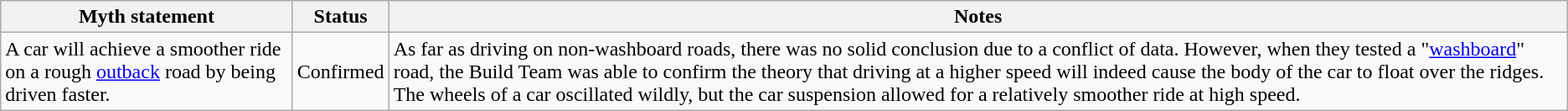<table class="wikitable plainrowheaders">
<tr>
<th>Myth statement</th>
<th>Status</th>
<th>Notes</th>
</tr>
<tr>
<td>A car will achieve a smoother ride on a rough <a href='#'>outback</a> road by being driven faster.</td>
<td><span>Confirmed</span></td>
<td>As far as driving on non-washboard roads, there was no solid conclusion due to a conflict of data. However, when they tested a "<a href='#'>washboard</a>" road, the Build Team was able to confirm the theory that driving at a higher speed will indeed cause the body of the car to float over the ridges. The wheels of a car oscillated wildly, but the car suspension allowed for a relatively smoother ride at high speed.</td>
</tr>
</table>
